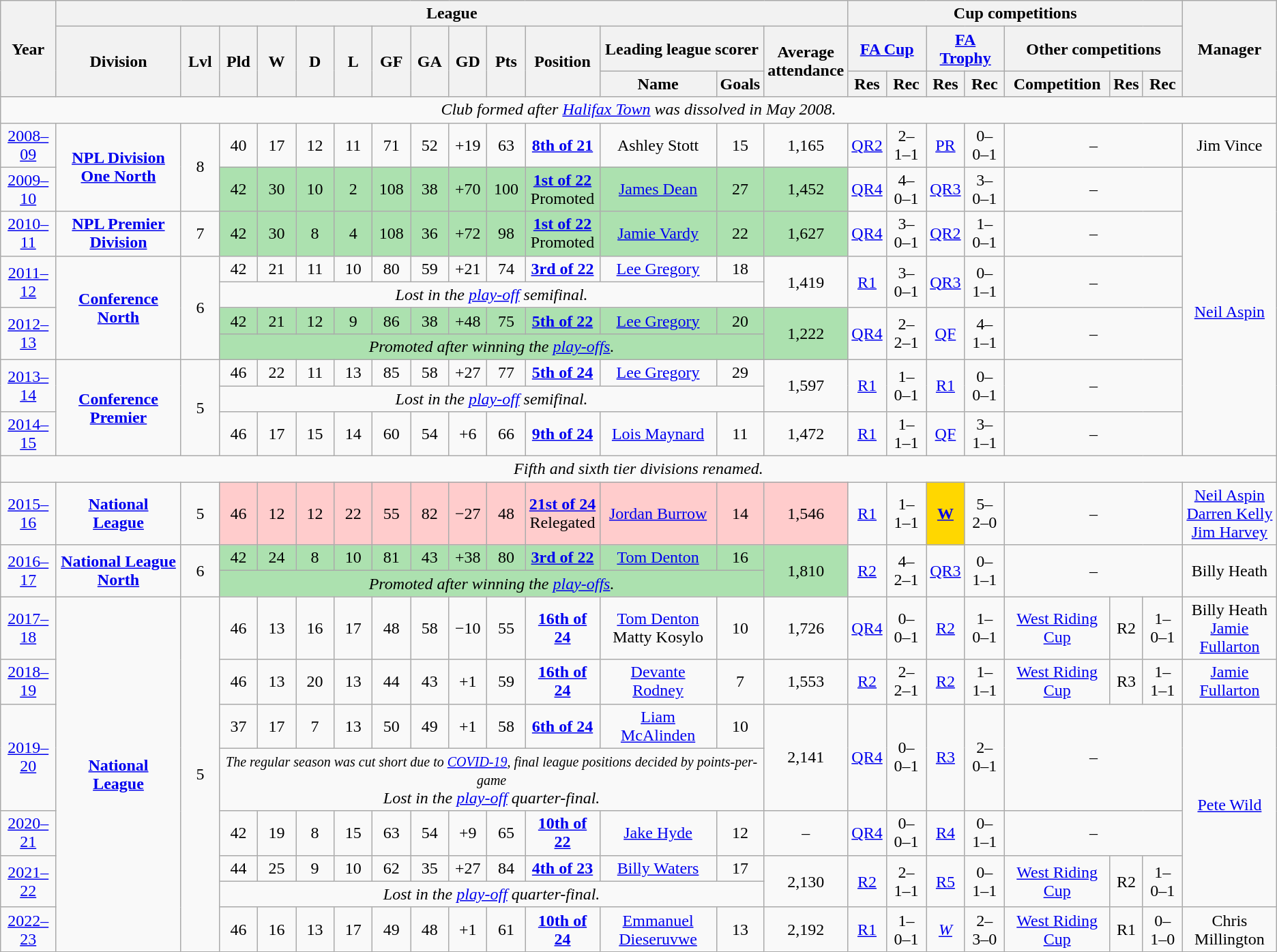<table class="wikitable" style="text-align:center">
<tr>
<th rowspan=3>Year</th>
<th colspan=14>League</th>
<th colspan=7>Cup competitions</th>
<th rowspan=3>Manager</th>
</tr>
<tr>
<th rowspan=2>Division</th>
<th rowspan=2 width=30><abbr>Lvl</abbr></th>
<th rowspan=2 width=30><abbr>Pld</abbr></th>
<th rowspan=2 width=30><abbr>W</abbr></th>
<th rowspan=2 width=30><abbr>D</abbr></th>
<th rowspan=2 width=30><abbr>L</abbr></th>
<th rowspan=2 width=30><abbr>GF</abbr></th>
<th rowspan=2 width=30><abbr>GA</abbr></th>
<th rowspan=2 width=30><abbr>GD</abbr></th>
<th rowspan=2 width=30><abbr>Pts</abbr></th>
<th rowspan=2>Position</th>
<th colspan=2>Leading league scorer</th>
<th rowspan=2>Average<br>attendance</th>
<th colspan=2><a href='#'>FA Cup</a></th>
<th colspan=2><a href='#'>FA Trophy</a></th>
<th colspan=3>Other competitions</th>
</tr>
<tr>
<th>Name</th>
<th>Goals</th>
<th><abbr>Res</abbr></th>
<th><abbr>Rec</abbr></th>
<th><abbr>Res</abbr></th>
<th><abbr>Rec</abbr></th>
<th>Competition</th>
<th><abbr>Res</abbr></th>
<th><abbr>Rec</abbr></th>
</tr>
<tr>
<td colspan="23"><em>Club formed after <a href='#'>Halifax Town</a> was dissolved in May 2008.</em></td>
</tr>
<tr>
<td><a href='#'>2008–09</a></td>
<td rowspan=2><strong><a href='#'>NPL Division One North</a></strong></td>
<td rowspan=2>8</td>
<td>40</td>
<td>17</td>
<td>12</td>
<td>11</td>
<td>71</td>
<td>52</td>
<td>+19</td>
<td>63</td>
<td><strong><a href='#'>8th of 21</a></strong></td>
<td>Ashley Stott</td>
<td>15</td>
<td>1,165</td>
<td><a href='#'>QR2</a></td>
<td>2–1–1</td>
<td><a href='#'>PR</a></td>
<td>0–0–1</td>
<td colspan=3>–</td>
<td>Jim Vince</td>
</tr>
<tr>
<td><a href='#'>2009–10</a></td>
<td bgcolor="#ace1af">42</td>
<td bgcolor="#ace1af">30</td>
<td bgcolor="#ace1af">10</td>
<td bgcolor="#ace1af">2</td>
<td bgcolor="#ace1af">108</td>
<td bgcolor="#ace1af">38</td>
<td bgcolor="#ace1af">+70</td>
<td bgcolor="#ace1af">100</td>
<td bgcolor="#ace1af"><strong><a href='#'>1st of 22</a></strong><br>Promoted</td>
<td bgcolor="#ace1af"><a href='#'>James Dean</a></td>
<td bgcolor="#ace1af">27</td>
<td bgcolor="#ace1af">1,452</td>
<td><a href='#'>QR4</a></td>
<td>4–0–1</td>
<td><a href='#'>QR3</a></td>
<td>3–0–1</td>
<td colspan=3>–</td>
<td rowspan=9><a href='#'>Neil Aspin</a></td>
</tr>
<tr>
<td><a href='#'>2010–11</a></td>
<td><strong><a href='#'>NPL Premier Division</a></strong></td>
<td>7</td>
<td bgcolor="#ace1af">42</td>
<td bgcolor="#ace1af">30</td>
<td bgcolor="#ace1af">8</td>
<td bgcolor="#ace1af">4</td>
<td bgcolor="#ace1af">108</td>
<td bgcolor="#ace1af">36</td>
<td bgcolor="#ace1af">+72</td>
<td bgcolor="#ace1af">98</td>
<td bgcolor="#ace1af"><strong><a href='#'>1st of 22</a></strong><br>Promoted</td>
<td bgcolor="#ace1af"><a href='#'>Jamie Vardy</a></td>
<td bgcolor="#ace1af">22</td>
<td bgcolor="#ace1af">1,627</td>
<td><a href='#'>QR4</a></td>
<td>3–0–1</td>
<td><a href='#'>QR2</a></td>
<td>1–0–1</td>
<td colspan=3>–</td>
</tr>
<tr>
<td rowspan="2"><a href='#'>2011–12</a></td>
<td rowspan=4><strong><a href='#'>Conference North</a></strong></td>
<td rowspan=4>6</td>
<td>42</td>
<td>21</td>
<td>11</td>
<td>10</td>
<td>80</td>
<td>59</td>
<td>+21</td>
<td>74</td>
<td><strong><a href='#'>3rd of 22</a></strong></td>
<td><a href='#'>Lee Gregory</a></td>
<td>18</td>
<td rowspan="2">1,419</td>
<td rowspan="2"><a href='#'>R1</a></td>
<td rowspan="2">3–0–1</td>
<td rowspan="2"><a href='#'>QR3</a></td>
<td rowspan="2">0–1–1</td>
<td rowspan="2" colspan=3>–</td>
</tr>
<tr align="center">
<td colspan=11><em>Lost in the <a href='#'>play-off</a> semifinal.</em></td>
</tr>
<tr>
<td rowspan="2"><a href='#'>2012–13</a></td>
<td bgcolor="#ace1af">42</td>
<td bgcolor="#ace1af">21</td>
<td bgcolor="#ace1af">12</td>
<td bgcolor="#ace1af">9</td>
<td bgcolor="#ace1af">86</td>
<td bgcolor="#ace1af">38</td>
<td bgcolor="#ace1af">+48</td>
<td bgcolor="#ace1af">75</td>
<td bgcolor="#ace1af"><strong><a href='#'>5th of 22</a></strong></td>
<td bgcolor="#ace1af"><a href='#'>Lee Gregory</a></td>
<td bgcolor="#ace1af">20</td>
<td rowspan="2" bgcolor="#ace1af">1,222</td>
<td rowspan="2"><a href='#'>QR4</a></td>
<td rowspan="2">2–2–1</td>
<td rowspan="2"><a href='#'>QF</a></td>
<td rowspan="2">4–1–1</td>
<td rowspan="2" colspan=3>–</td>
</tr>
<tr align="center">
<td colspan=11 bgcolor="#ace1af"><em>Promoted after winning the <a href='#'>play-offs</a>.</em></td>
</tr>
<tr>
<td rowspan="2"><a href='#'>2013–14</a></td>
<td rowspan=3><strong><a href='#'>Conference Premier</a></strong></td>
<td rowspan=3>5</td>
<td>46</td>
<td>22</td>
<td>11</td>
<td>13</td>
<td>85</td>
<td>58</td>
<td>+27</td>
<td>77</td>
<td><strong><a href='#'>5th of 24</a></strong></td>
<td><a href='#'>Lee Gregory</a></td>
<td>29</td>
<td rowspan="2">1,597</td>
<td rowspan="2"><a href='#'>R1</a></td>
<td rowspan="2">1–0–1</td>
<td rowspan="2"><a href='#'>R1</a></td>
<td rowspan="2">0–0–1</td>
<td rowspan="2" colspan=3>–</td>
</tr>
<tr align="center">
<td colspan=11><em>Lost in the <a href='#'>play-off</a> semifinal.</em></td>
</tr>
<tr>
<td><a href='#'>2014–15</a></td>
<td>46</td>
<td>17</td>
<td>15</td>
<td>14</td>
<td>60</td>
<td>54</td>
<td>+6</td>
<td>66</td>
<td><strong><a href='#'>9th of 24</a></strong></td>
<td><a href='#'>Lois Maynard</a></td>
<td>11</td>
<td>1,472</td>
<td><a href='#'>R1</a></td>
<td>1–1–1</td>
<td><a href='#'>QF</a></td>
<td>3–1–1</td>
<td colspan=3>–</td>
</tr>
<tr>
<td colspan="23"><em>Fifth and sixth tier divisions renamed.</em></td>
</tr>
<tr>
<td><a href='#'>2015–16</a></td>
<td><strong><a href='#'>National<br>League</a></strong></td>
<td>5</td>
<td bgcolor="#ffcccc">46</td>
<td bgcolor="#ffcccc">12</td>
<td bgcolor="#ffcccc">12</td>
<td bgcolor="#ffcccc">22</td>
<td bgcolor="#ffcccc">55</td>
<td bgcolor="#ffcccc">82</td>
<td bgcolor="#ffcccc">−27</td>
<td bgcolor="#ffcccc">48</td>
<td bgcolor="#ffcccc"><strong><a href='#'>21st of 24</a></strong><br>Relegated</td>
<td bgcolor="#ffcccc"><a href='#'>Jordan Burrow</a></td>
<td bgcolor="#ffcccc">14</td>
<td bgcolor="#ffcccc">1,546</td>
<td><a href='#'>R1</a></td>
<td>1–1–1</td>
<td bgcolor=Gold><strong><a href='#'>W</a></strong></td>
<td>5–2–0</td>
<td colspan=3>–</td>
<td><a href='#'>Neil Aspin</a><br><a href='#'>Darren Kelly</a><br><a href='#'>Jim Harvey</a></td>
</tr>
<tr>
<td rowspan="2"><a href='#'>2016–17</a></td>
<td rowspan="2"><strong><a href='#'>National League<br>North</a></strong></td>
<td rowspan="2">6</td>
<td bgcolor="#ace1af">42</td>
<td bgcolor="#ace1af">24</td>
<td bgcolor="#ace1af">8</td>
<td bgcolor="#ace1af">10</td>
<td bgcolor="#ace1af">81</td>
<td bgcolor="#ace1af">43</td>
<td bgcolor="#ace1af">+38</td>
<td bgcolor="#ace1af">80</td>
<td bgcolor="#ace1af"><strong><a href='#'>3rd of 22</a></strong></td>
<td bgcolor="#ace1af"><a href='#'>Tom Denton</a></td>
<td bgcolor="#ace1af">16</td>
<td rowspan="2" bgcolor="#ace1af">1,810</td>
<td rowspan="2"><a href='#'>R2</a></td>
<td rowspan="2">4–2–1</td>
<td rowspan="2"><a href='#'>QR3</a></td>
<td rowspan="2">0–1–1</td>
<td rowspan="2" colspan=3>–</td>
<td rowspan="2">Billy Heath</td>
</tr>
<tr align="center">
<td colspan=11 bgcolor="#ace1af"><em>Promoted after winning the <a href='#'>play-offs</a>.</em></td>
</tr>
<tr>
<td><a href='#'>2017–18</a></td>
<td rowspan=8><strong><a href='#'>National<br>League</a></strong></td>
<td rowspan=8>5</td>
<td>46</td>
<td>13</td>
<td>16</td>
<td>17</td>
<td>48</td>
<td>58</td>
<td>−10</td>
<td>55</td>
<td><strong><a href='#'>16th of 24</a></strong></td>
<td><a href='#'>Tom Denton</a><br>Matty Kosylo</td>
<td>10</td>
<td>1,726</td>
<td><a href='#'>QR4</a></td>
<td>0–0–1</td>
<td><a href='#'>R2</a></td>
<td>1–0–1</td>
<td><a href='#'>West Riding Cup</a></td>
<td>R2</td>
<td>1–0–1</td>
<td>Billy Heath<br><a href='#'>Jamie Fullarton</a></td>
</tr>
<tr>
<td><a href='#'>2018–19</a></td>
<td>46</td>
<td>13</td>
<td>20</td>
<td>13</td>
<td>44</td>
<td>43</td>
<td>+1</td>
<td>59</td>
<td><strong><a href='#'>16th of 24</a></strong></td>
<td><a href='#'>Devante Rodney</a></td>
<td>7</td>
<td>1,553</td>
<td><a href='#'>R2</a></td>
<td>2–2–1</td>
<td><a href='#'>R2</a></td>
<td>1–1–1</td>
<td><a href='#'>West Riding Cup</a></td>
<td>R3</td>
<td>1–1–1</td>
<td><a href='#'>Jamie Fullarton</a></td>
</tr>
<tr>
<td rowspan="2"><a href='#'>2019–20</a></td>
<td>37</td>
<td>17</td>
<td>7</td>
<td>13</td>
<td>50</td>
<td>49</td>
<td>+1</td>
<td>58</td>
<td><strong><a href='#'>6th of 24</a></strong></td>
<td><a href='#'>Liam McAlinden</a></td>
<td>10</td>
<td rowspan="2">2,141</td>
<td rowspan="2"><a href='#'>QR4</a></td>
<td rowspan="2">0–0–1</td>
<td rowspan="2"><a href='#'>R3</a></td>
<td rowspan="2">2–0–1</td>
<td rowspan="2" colspan=3>–</td>
<td rowspan=5><a href='#'>Pete Wild</a></td>
</tr>
<tr align="center">
<td colspan=11><em><small>The regular season was cut short due to <a href='#'>COVID-19</a>, final league positions decided by points-per-game</small><br>Lost in the <a href='#'>play-off</a> quarter-final.</em></td>
</tr>
<tr>
<td><a href='#'>2020–21</a></td>
<td>42</td>
<td>19</td>
<td>8</td>
<td>15</td>
<td>63</td>
<td>54</td>
<td>+9</td>
<td>65</td>
<td><strong><a href='#'>10th of 22</a></strong></td>
<td><a href='#'>Jake Hyde</a></td>
<td>12</td>
<td>–</td>
<td><a href='#'>QR4</a></td>
<td>0–0–1</td>
<td><a href='#'>R4</a></td>
<td>0–1–1</td>
<td colspan=3>–</td>
</tr>
<tr>
<td rowspan="2"><a href='#'>2021–22</a></td>
<td>44</td>
<td>25</td>
<td>9</td>
<td>10</td>
<td>62</td>
<td>35</td>
<td>+27</td>
<td>84</td>
<td><strong><a href='#'>4th of 23</a></strong></td>
<td><a href='#'>Billy Waters</a></td>
<td>17</td>
<td rowspan="2">2,130</td>
<td rowspan="2"><a href='#'>R2</a></td>
<td rowspan="2">2–1–1</td>
<td rowspan="2"><a href='#'>R5</a></td>
<td rowspan="2">0–1–1</td>
<td rowspan="2"><a href='#'>West Riding Cup</a></td>
<td rowspan="2">R2</td>
<td rowspan="2">1–0–1</td>
</tr>
<tr align="center">
<td colspan=11><em>Lost in the <a href='#'>play-off</a> quarter-final.</em></td>
</tr>
<tr>
<td><a href='#'>2022–23</a></td>
<td>46</td>
<td>16</td>
<td>13</td>
<td>17</td>
<td>49</td>
<td>48</td>
<td>+1</td>
<td>61</td>
<td><strong><a href='#'>10th of 24</a></strong></td>
<td><a href='#'>Emmanuel Dieseruvwe</a></td>
<td>13</td>
<td>2,192</td>
<td><a href='#'>R1</a></td>
<td>1–0–1</td>
<td><em><a href='#'>W</a></em></td>
<td>2–3–0</td>
<td><a href='#'>West Riding Cup</a></td>
<td>R1</td>
<td>0–1–0</td>
<td>Chris Millington</td>
</tr>
</table>
